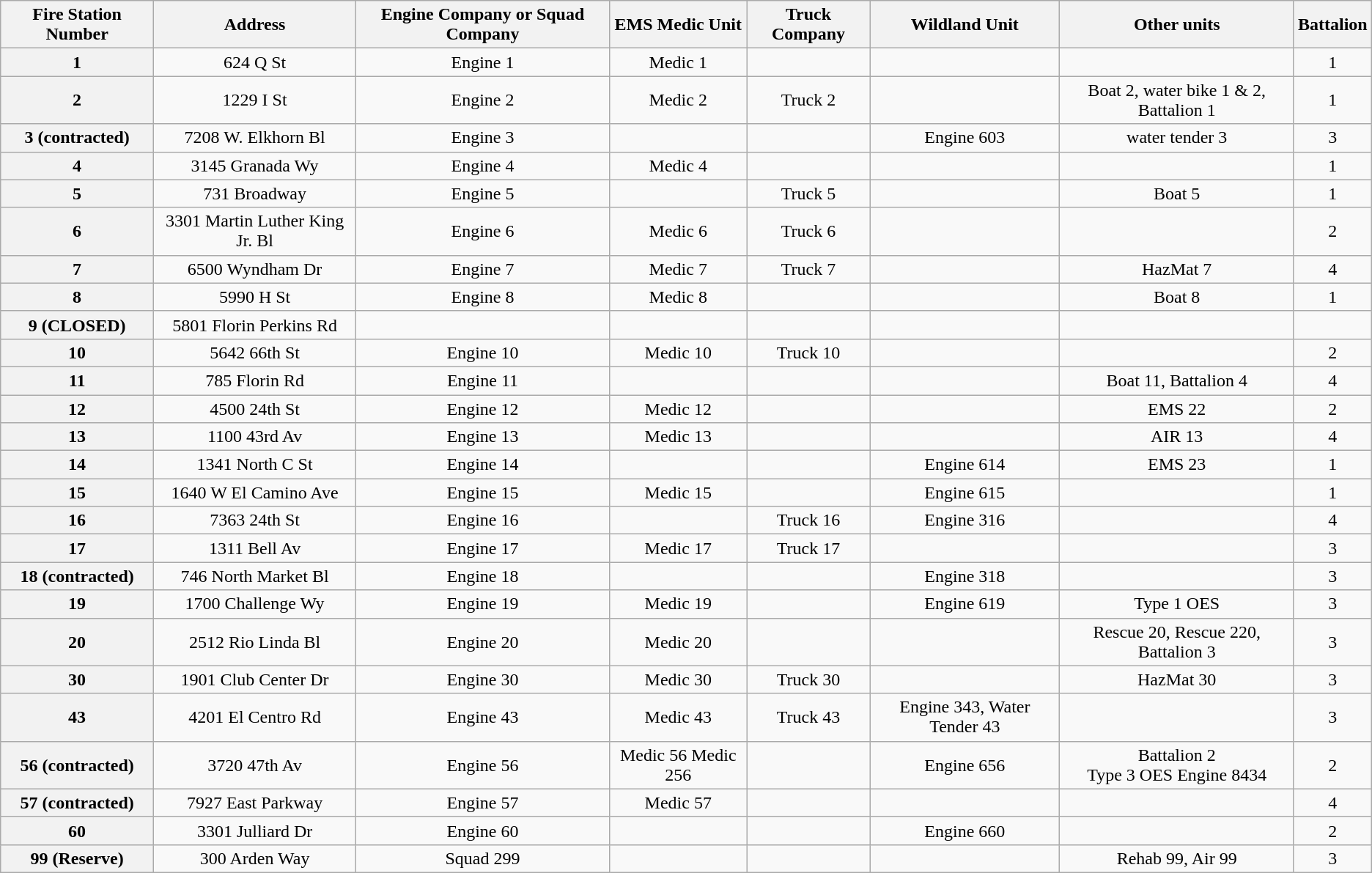<table class=wikitable style="text-align:center;">
<tr>
<th>Fire Station Number</th>
<th>Address</th>
<th>Engine Company or Squad Company</th>
<th>EMS Medic Unit</th>
<th>Truck Company</th>
<th>Wildland Unit</th>
<th>Other units</th>
<th>Battalion</th>
</tr>
<tr>
<th>1</th>
<td>624 Q St</td>
<td>Engine 1</td>
<td>Medic 1</td>
<td></td>
<td></td>
<td></td>
<td>1</td>
</tr>
<tr>
<th>2</th>
<td>1229 I St</td>
<td>Engine 2</td>
<td>Medic 2</td>
<td>Truck 2</td>
<td></td>
<td>Boat 2, water bike 1 & 2, Battalion 1</td>
<td>1</td>
</tr>
<tr>
<th>3 (contracted)</th>
<td>7208 W. Elkhorn Bl</td>
<td>Engine 3</td>
<td></td>
<td></td>
<td>Engine 603</td>
<td>water tender 3</td>
<td>3</td>
</tr>
<tr>
<th>4</th>
<td>3145 Granada Wy</td>
<td>Engine 4</td>
<td>Medic 4</td>
<td></td>
<td></td>
<td></td>
<td>1</td>
</tr>
<tr>
<th>5</th>
<td>731 Broadway</td>
<td>Engine 5</td>
<td></td>
<td>Truck 5</td>
<td></td>
<td>Boat 5</td>
<td>1</td>
</tr>
<tr>
<th>6</th>
<td>3301 Martin Luther King Jr. Bl</td>
<td>Engine 6</td>
<td>Medic 6</td>
<td>Truck 6</td>
<td></td>
<td></td>
<td>2</td>
</tr>
<tr>
<th>7</th>
<td>6500 Wyndham Dr</td>
<td>Engine 7</td>
<td>Medic 7</td>
<td>Truck 7</td>
<td></td>
<td>HazMat 7</td>
<td>4</td>
</tr>
<tr>
<th>8</th>
<td>5990 H St</td>
<td>Engine 8</td>
<td>Medic 8</td>
<td></td>
<td></td>
<td>Boat 8</td>
<td>1</td>
</tr>
<tr>
<th>9 (CLOSED)</th>
<td>5801 Florin Perkins Rd</td>
<td></td>
<td></td>
<td></td>
<td></td>
<td></td>
<td></td>
</tr>
<tr>
<th>10</th>
<td>5642 66th St</td>
<td>Engine 10</td>
<td>Medic 10</td>
<td>Truck 10</td>
<td></td>
<td></td>
<td>2</td>
</tr>
<tr>
<th>11</th>
<td>785 Florin Rd</td>
<td>Engine 11</td>
<td></td>
<td></td>
<td></td>
<td>Boat 11, Battalion 4</td>
<td>4</td>
</tr>
<tr>
<th>12</th>
<td>4500 24th St</td>
<td>Engine 12</td>
<td>Medic 12</td>
<td></td>
<td></td>
<td>EMS 22</td>
<td>2</td>
</tr>
<tr>
<th>13</th>
<td>1100 43rd Av</td>
<td>Engine 13</td>
<td>Medic 13</td>
<td></td>
<td></td>
<td>AIR 13</td>
<td>4</td>
</tr>
<tr>
<th>14</th>
<td>1341 North C St</td>
<td>Engine 14</td>
<td></td>
<td></td>
<td>Engine 614</td>
<td>EMS 23</td>
<td>1</td>
</tr>
<tr>
<th>15</th>
<td>1640 W El Camino Ave</td>
<td>Engine 15</td>
<td>Medic 15</td>
<td></td>
<td>Engine 615</td>
<td></td>
<td>1</td>
</tr>
<tr>
<th>16</th>
<td>7363 24th St</td>
<td>Engine 16</td>
<td></td>
<td>Truck 16</td>
<td>Engine 316</td>
<td></td>
<td>4</td>
</tr>
<tr>
<th>17</th>
<td>1311 Bell Av</td>
<td>Engine 17</td>
<td>Medic 17</td>
<td>Truck 17</td>
<td></td>
<td></td>
<td>3</td>
</tr>
<tr>
<th>18 (contracted)</th>
<td>746 North Market Bl</td>
<td>Engine 18</td>
<td></td>
<td></td>
<td>Engine 318</td>
<td></td>
<td>3</td>
</tr>
<tr>
<th>19</th>
<td>1700 Challenge Wy</td>
<td>Engine 19</td>
<td>Medic 19</td>
<td></td>
<td>Engine 619</td>
<td>Type 1 OES</td>
<td>3</td>
</tr>
<tr>
<th>20</th>
<td>2512 Rio Linda Bl</td>
<td>Engine 20</td>
<td>Medic 20</td>
<td></td>
<td></td>
<td>Rescue 20, Rescue 220, Battalion 3</td>
<td>3</td>
</tr>
<tr>
<th>30</th>
<td>1901 Club Center Dr</td>
<td>Engine 30</td>
<td>Medic 30</td>
<td>Truck 30</td>
<td></td>
<td>HazMat 30</td>
<td>3</td>
</tr>
<tr>
<th>43</th>
<td>4201 El Centro Rd</td>
<td>Engine 43</td>
<td>Medic 43</td>
<td>Truck 43</td>
<td>Engine 343, Water Tender 43</td>
<td></td>
<td>3</td>
</tr>
<tr>
<th>56 (contracted)</th>
<td>3720 47th Av</td>
<td>Engine 56<br></td>
<td>Medic 56 Medic 256</td>
<td></td>
<td>Engine 656</td>
<td>Battalion 2<br>Type 3 OES Engine 8434</td>
<td>2</td>
</tr>
<tr>
<th>57 (contracted)</th>
<td>7927 East Parkway</td>
<td>Engine 57</td>
<td>Medic 57</td>
<td></td>
<td></td>
<td></td>
<td>4</td>
</tr>
<tr>
<th>60</th>
<td>3301 Julliard Dr</td>
<td>Engine 60</td>
<td></td>
<td></td>
<td>Engine 660</td>
<td></td>
<td>2</td>
</tr>
<tr>
<th>99 (Reserve)</th>
<td>300 Arden Way</td>
<td>Squad 299</td>
<td></td>
<td></td>
<td></td>
<td>Rehab 99, Air 99</td>
<td>3</td>
</tr>
</table>
